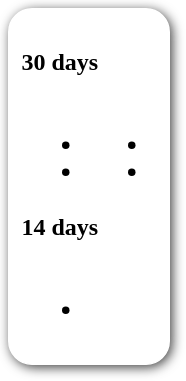<table style=" border-radius:1em; box-shadow: 0.1em 0.1em 0.5em rgba(0,0,0,0.75); background-color: white; border: 1px solid white; padding: 5px;">
<tr style="vertical-align:top;">
<td><br><strong>30 days</strong><table>
<tr>
<td><br><ul><li></li><li></li></ul></td>
<td valign=top><br><ul><li></li><li></li></ul></td>
</tr>
</table>
<strong>14 days</strong><table>
<tr>
<td><br><ul><li></li></ul></td>
<td></td>
</tr>
</table>
</td>
</tr>
</table>
